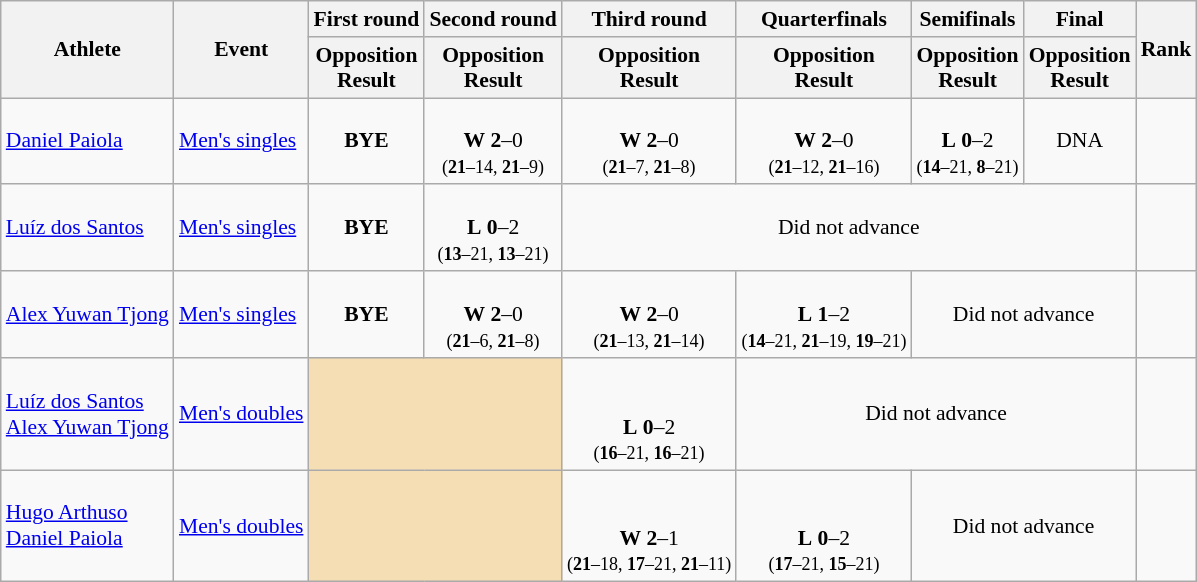<table class="wikitable" style="font-size:90%">
<tr>
<th rowspan="2">Athlete</th>
<th rowspan="2">Event</th>
<th>First round</th>
<th>Second round</th>
<th>Third round</th>
<th>Quarterfinals</th>
<th>Semifinals</th>
<th>Final</th>
<th rowspan="2">Rank</th>
</tr>
<tr>
<th>Opposition<br>Result</th>
<th>Opposition<br>Result</th>
<th>Opposition<br>Result</th>
<th>Opposition<br>Result</th>
<th>Opposition<br>Result</th>
<th>Opposition<br>Result</th>
</tr>
<tr>
<td><a href='#'>Daniel Paiola</a></td>
<td><a href='#'>Men's singles</a></td>
<td align=center><strong>BYE</strong></td>
<td align=center><br> <strong>W</strong> <strong>2</strong>–0<br><small>(<strong>21</strong>–14, <strong>21</strong>–9)</small></td>
<td align=center><br> <strong>W</strong> <strong>2</strong>–0<br><small>(<strong>21</strong>–7, <strong>21</strong>–8)</small></td>
<td align=center><br> <strong>W</strong> <strong>2</strong>–0<br><small>(<strong>21</strong>–12, <strong>21</strong>–16)</small></td>
<td align=center><br> <strong>L</strong> <strong>0</strong>–2<br><small>(<strong>14</strong>–21, <strong>8</strong>–21)</small></td>
<td align=center>DNA</td>
<td align=center></td>
</tr>
<tr>
<td><a href='#'>Luíz dos Santos</a></td>
<td><a href='#'>Men's singles</a></td>
<td align=center><strong>BYE</strong></td>
<td align=center><br> <strong>L</strong> <strong>0</strong>–2<br><small>(<strong>13</strong>–21, <strong>13</strong>–21)</small></td>
<td align=center colspan=4>Did not advance</td>
<td align=center></td>
</tr>
<tr>
<td><a href='#'>Alex Yuwan Tjong</a></td>
<td><a href='#'>Men's singles</a></td>
<td align=center><strong>BYE</strong></td>
<td align=center><br> <strong>W</strong> <strong>2</strong>–0<br><small>(<strong>21</strong>–6, <strong>21</strong>–8)</small></td>
<td align=center><br> <strong>W</strong> <strong>2</strong>–0<br><small>(<strong>21</strong>–13, <strong>21</strong>–14)</small></td>
<td align=center><br> <strong>L</strong> <strong>1</strong>–2<br><small>(<strong>14</strong>–21, <strong>21</strong>–19, <strong>19</strong>–21)</small></td>
<td align=center colspan=2>Did not advance</td>
<td align=center></td>
</tr>
<tr>
<td><a href='#'>Luíz dos Santos</a><br><a href='#'>Alex Yuwan Tjong</a></td>
<td><a href='#'>Men's doubles</a></td>
<td align=center colspan=2 bgcolor=wheat></td>
<td align=center><br><br> <strong>L</strong> <strong>0</strong>–2<br><small>(<strong>16</strong>–21, <strong>16</strong>–21)</small></td>
<td align=center colspan=3>Did not advance</td>
<td align=center></td>
</tr>
<tr>
<td><a href='#'>Hugo Arthuso</a><br><a href='#'>Daniel Paiola</a></td>
<td><a href='#'>Men's doubles</a></td>
<td align=center colspan=2 bgcolor=wheat></td>
<td align=center><br><br> <strong>W</strong> <strong>2</strong>–1<br><small>(<strong>21</strong>–18, <strong>17</strong>–21, <strong>21</strong>–11)</small></td>
<td align=center><br><br> <strong>L</strong> <strong>0</strong>–2<br><small>(<strong>17</strong>–21, <strong>15</strong>–21)</small></td>
<td align=center colspan=2>Did not advance</td>
<td align=center></td>
</tr>
</table>
